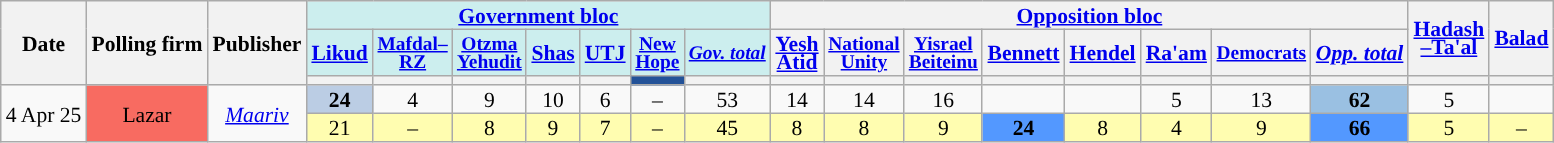<table class="wikitable sortable" style="text-align:center;font-size:90%;line-height:12px">
<tr>
<th rowspan=3>Date</th>
<th rowspan=3>Polling firm</th>
<th rowspan=3>Publisher</th>
<th colspan="7" style="background:#cee;"><a href='#'>Government bloc</a></th>
<th colspan="8"><a href='#'>Opposition bloc</a></th>
<th rowspan="2"><a href='#'>Hadash<br>–Ta'al</a></th>
<th rowspan="2"><a href='#'>Balad</a></th>
</tr>
<tr>
<th style="background:#cee"><a href='#'>Likud</a></th>
<th style="background:#cee;font-size:90%"><a href='#'>Mafdal–<br>RZ</a></th>
<th style="background:#cee;font-size:90%"><a href='#'>Otzma<br>Yehudit</a></th>
<th style="background:#cee"><a href='#'>Shas</a></th>
<th style="background:#cee"><a href='#'>UTJ</a></th>
<th style="background:#cee;font-size:90%"><a href='#'>New<br>Hope</a></th>
<th style="background:#cee;font-size:90%"><a href='#'><em>Gov. total</em></a></th>
<th><a href='#'>Yesh<br>Atid</a></th>
<th style="font-size:90%"><a href='#'>National<br>Unity</a></th>
<th style="font-size:90%"><a href='#'>Yisrael<br>Beiteinu</a></th>
<th><a href='#'>Bennett</a></th>
<th><a href='#'>Hendel</a></th>
<th><a href='#'>Ra'am</a></th>
<th style="font-size:90%"><a href='#'>Democrats</a></th>
<th><a href='#'><em>Opp. total</em></a></th>
</tr>
<tr>
<th style="background:"></th>
<th style="background:"></th>
<th style="background:"></th>
<th style="background:"></th>
<th style="background:"></th>
<th style="background:#235298"></th>
<th style="background:"></th>
<th style="background:"></th>
<th style="background:"></th>
<th style="background:"></th>
<th style=background:></th>
<th></th>
<th style="background:"></th>
<th style="background:"></th>
<th style="background:"></th>
<th style="background:"></th>
<th style="background:"></th>
</tr>
<tr>
<td rowspan=2 data-sort-value=2025-04-04>4 Apr 25</td>
<td rowspan=2 style=background:#F86B61>Lazar</td>
<td rowspan=2><em><a href='#'>Maariv</a></em></td>
<td style=background:#BBCDE4><strong>24</strong></td>
<td>4					</td>
<td>9                  </td>
<td>10                 </td>
<td>6                  </td>
<td>–                  </td>
<td>53                 </td>
<td>14                 </td>
<td>14                 </td>
<td>16                 </td>
<td></td>
<td></td>
<td>5                  </td>
<td>13                 </td>
<td style=background:#9ac0e2><strong>62</strong></td>
<td>5                  </td>
<td>   </td>
</tr>
<tr>
<td style=background:#fffdb0>21 </td>
<td style=background:#fffdb0>–	</td>
<td style=background:#fffdb0>8                 </td>
<td style=background:#fffdb0>9                 </td>
<td style=background:#fffdb0>7                  </td>
<td style=background:#fffdb0>–                  </td>
<td style=background:#fffdb0>45                  </td>
<td style=background:#fffdb0>8                 </td>
<td style=background:#fffdb0>8                 </td>
<td style=background:#fffdb0>9                 </td>
<td style=background:#5398ff><strong>24</strong> </td>
<td style=background:#fffdb0>8 </td>
<td style=background:#fffdb0>4                  </td>
<td style=background:#fffdb0>9                 </td>
<td style=background:#5398ff><strong>66</strong></td>
<td style=background:#fffdb0>5                  </td>
<td style=background:#fffdb0>–   </td>
</tr>
</table>
